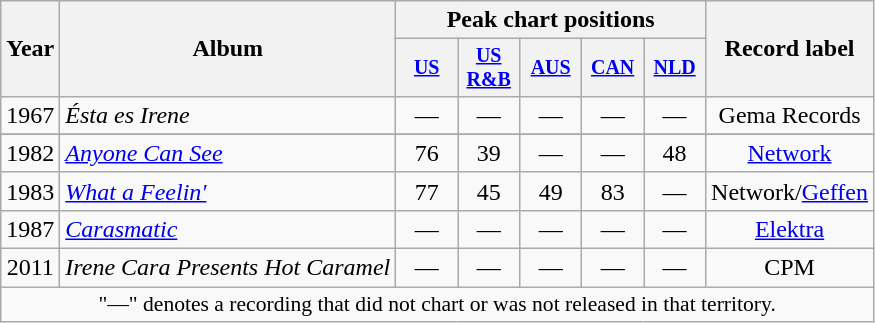<table class="wikitable" style="text-align:center;">
<tr>
<th rowspan="2">Year</th>
<th rowspan="2">Album</th>
<th colspan="5">Peak chart positions</th>
<th rowspan="2">Record label</th>
</tr>
<tr style="font-size:smaller;">
<th width="35"><a href='#'>US</a><br></th>
<th width="35"><a href='#'>US<br>R&B</a><br></th>
<th width="35"><a href='#'>AUS</a><br></th>
<th width="35"><a href='#'>CAN</a><br></th>
<th width="35"><a href='#'>NLD</a><br></th>
</tr>
<tr>
<td rowspan="1">1967</td>
<td align="left"><em>Ésta es Irene</em></td>
<td>—</td>
<td>—</td>
<td>—</td>
<td>—</td>
<td>—</td>
<td rowspan="1">Gema Records</td>
</tr>
<tr>
</tr>
<tr>
<td rowspan="1">1982</td>
<td align="left"><em><a href='#'>Anyone Can See</a></em></td>
<td>76</td>
<td>39</td>
<td>—</td>
<td>—</td>
<td>48</td>
<td rowspan="1"><a href='#'>Network</a></td>
</tr>
<tr>
<td rowspan="1">1983</td>
<td align="left"><em><a href='#'>What a Feelin'</a></em></td>
<td>77</td>
<td>45</td>
<td>49</td>
<td>83</td>
<td>—</td>
<td rowspan="1">Network/<a href='#'>Geffen</a></td>
</tr>
<tr>
<td rowspan="1">1987</td>
<td align="left"><em><a href='#'>Carasmatic</a></em></td>
<td>—</td>
<td>—</td>
<td>—</td>
<td>—</td>
<td>—</td>
<td rowspan="1"><a href='#'>Elektra</a></td>
</tr>
<tr>
<td rowspan="1">2011</td>
<td align="left"><em>Irene Cara Presents Hot Caramel</em></td>
<td>—</td>
<td>—</td>
<td>—</td>
<td>—</td>
<td>—</td>
<td rowspan="1">CPM</td>
</tr>
<tr>
<td colspan="15" style="font-size:90%">"—" denotes a recording that did not chart or was not released in that territory.</td>
</tr>
</table>
